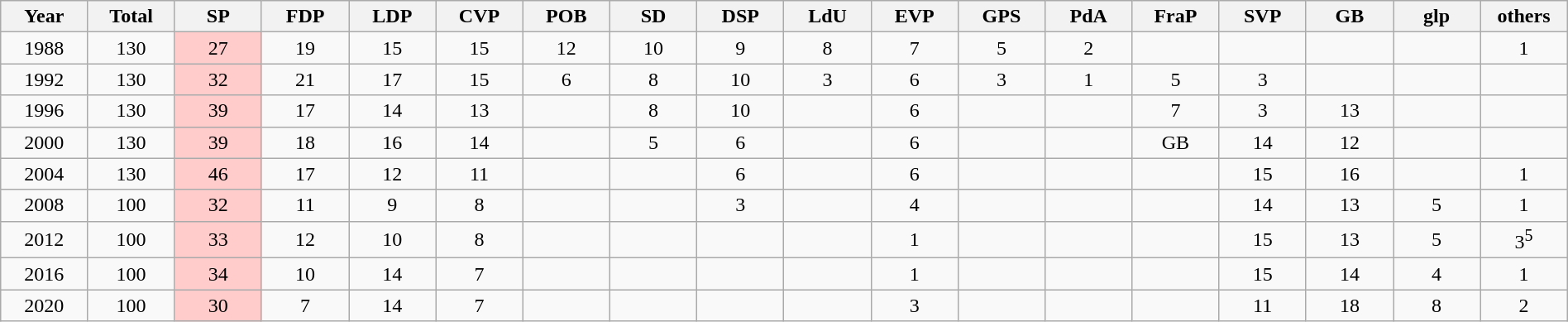<table width="100%" class="wikitable">
<tr>
<th width="5%" bgcolor="#e4e0e4">Year</th>
<th width="5%" bgcolor="#e4e0e4">Total</th>
<th width="5%" bgcolor="#e4e0e4">SP</th>
<th width="5%" bgcolor="#e4e0e4">FDP</th>
<th width="5%" bgcolor="#e4e0e4">LDP</th>
<th width="5%" bgcolor="#e4e0e4">CVP</th>
<th width="5%" bgcolor="#e4e0e4">POB</th>
<th width="5%" bgcolor="#e4e0e4">SD</th>
<th width="5%" bgcolor="#e4e0e4">DSP</th>
<th width="5%" bgcolor="#e4e0e4">LdU</th>
<th width="5%" bgcolor="#e4e0e4">EVP</th>
<th width="5%" bgcolor="#e4e0e4">GPS</th>
<th width="5%" bgcolor="#e4e0e4">PdA</th>
<th width="5%" bgcolor="#e4e0e4">FraP</th>
<th width="5%" bgcolor="#e4e0e4">SVP</th>
<th width="5%" bgcolor="#e4e0e4">GB</th>
<th width="5%" bgcolor="#e4e0e4">glp</th>
<th width="5%" bgcolor="#e4e0e4">others</th>
</tr>
<tr align="center">
<td>1988</td>
<td>130</td>
<td style="background-color:#FFCBCB">27</td>
<td>19</td>
<td>15</td>
<td>15</td>
<td>12</td>
<td>10</td>
<td>9</td>
<td>8</td>
<td>7</td>
<td>5</td>
<td>2</td>
<td></td>
<td></td>
<td></td>
<td></td>
<td>1</td>
</tr>
<tr align="center">
<td>1992</td>
<td>130</td>
<td style="background-color:#FFCBCB">32</td>
<td>21</td>
<td>17</td>
<td>15</td>
<td>6</td>
<td>8</td>
<td>10</td>
<td>3</td>
<td>6</td>
<td>3</td>
<td>1</td>
<td>5</td>
<td>3</td>
<td></td>
<td></td>
<td></td>
</tr>
<tr align="center">
<td>1996</td>
<td>130</td>
<td style="background-color:#FFCBCB">39</td>
<td>17</td>
<td>14</td>
<td>13</td>
<td></td>
<td>8</td>
<td>10</td>
<td></td>
<td>6</td>
<td></td>
<td></td>
<td>7</td>
<td>3</td>
<td>13</td>
<td></td>
<td></td>
</tr>
<tr align="center">
<td>2000</td>
<td>130</td>
<td style="background-color:#FFCBCB">39</td>
<td>18</td>
<td>16</td>
<td>14</td>
<td></td>
<td>5</td>
<td>6</td>
<td></td>
<td>6</td>
<td></td>
<td></td>
<td>GB</td>
<td>14</td>
<td>12</td>
<td></td>
<td></td>
</tr>
<tr align="center">
<td>2004</td>
<td>130</td>
<td style="background-color:#FFCBCB">46</td>
<td>17</td>
<td>12</td>
<td>11</td>
<td></td>
<td></td>
<td>6</td>
<td></td>
<td>6</td>
<td></td>
<td></td>
<td></td>
<td>15</td>
<td>16</td>
<td></td>
<td>1</td>
</tr>
<tr align="center">
<td>2008</td>
<td>100</td>
<td style="background-color:#FFCBCB">32</td>
<td>11</td>
<td>9</td>
<td>8</td>
<td></td>
<td></td>
<td>3</td>
<td></td>
<td>4</td>
<td></td>
<td></td>
<td></td>
<td>14</td>
<td>13</td>
<td>5</td>
<td>1</td>
</tr>
<tr align="center">
<td>2012</td>
<td>100</td>
<td style="background-color:#FFCBCB">33</td>
<td>12</td>
<td>10</td>
<td>8</td>
<td></td>
<td></td>
<td></td>
<td></td>
<td>1</td>
<td></td>
<td></td>
<td></td>
<td>15</td>
<td>13</td>
<td>5</td>
<td>3<sup>5</sup></td>
</tr>
<tr align="center">
<td>2016</td>
<td>100</td>
<td style="background-color:#FFCBCB">34</td>
<td>10</td>
<td>14</td>
<td>7</td>
<td></td>
<td></td>
<td></td>
<td></td>
<td>1</td>
<td></td>
<td></td>
<td></td>
<td>15</td>
<td>14</td>
<td>4</td>
<td>1</td>
</tr>
<tr align="center">
<td>2020</td>
<td>100</td>
<td style="background-color:#FFCBCB">30</td>
<td>7</td>
<td>14</td>
<td>7</td>
<td></td>
<td></td>
<td></td>
<td></td>
<td>3</td>
<td></td>
<td></td>
<td></td>
<td>11</td>
<td>18</td>
<td>8</td>
<td>2</td>
</tr>
</table>
